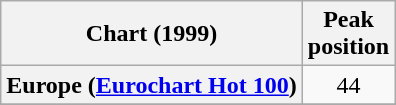<table class="wikitable sortable plainrowheaders" style="text-align:center">
<tr>
<th scope="col">Chart (1999)</th>
<th scope="col">Peak<br>position</th>
</tr>
<tr>
<th scope="row">Europe (<a href='#'>Eurochart Hot 100</a>)</th>
<td>44</td>
</tr>
<tr>
</tr>
<tr>
</tr>
<tr>
</tr>
<tr>
</tr>
</table>
